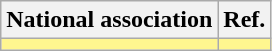<table class="wikitable">
<tr>
<th>National association</th>
<th>Ref.</th>
</tr>
<tr bgcolor="#FFF68F">
<td><strong></strong></td>
<td></td>
</tr>
</table>
